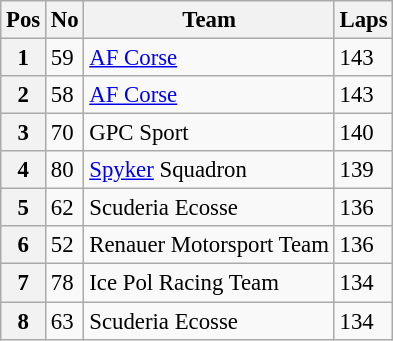<table class="wikitable" style="font-size: 95%;">
<tr>
<th>Pos</th>
<th>No</th>
<th>Team</th>
<th>Laps</th>
</tr>
<tr>
<th>1</th>
<td>59</td>
<td> <a href='#'>AF Corse</a></td>
<td>143</td>
</tr>
<tr>
<th>2</th>
<td>58</td>
<td> <a href='#'>AF Corse</a></td>
<td>143</td>
</tr>
<tr>
<th>3</th>
<td>70</td>
<td> GPC Sport</td>
<td>140</td>
</tr>
<tr>
<th>4</th>
<td>80</td>
<td> <a href='#'>Spyker</a> Squadron</td>
<td>139</td>
</tr>
<tr>
<th>5</th>
<td>62</td>
<td> Scuderia Ecosse</td>
<td>136</td>
</tr>
<tr>
<th>6</th>
<td>52</td>
<td> Renauer Motorsport Team</td>
<td>136</td>
</tr>
<tr>
<th>7</th>
<td>78</td>
<td> Ice Pol Racing Team</td>
<td>134</td>
</tr>
<tr>
<th>8</th>
<td>63</td>
<td> Scuderia Ecosse</td>
<td>134</td>
</tr>
</table>
